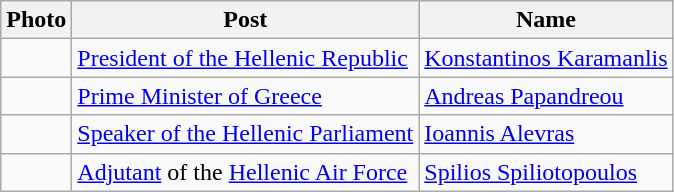<table class=wikitable>
<tr>
<th>Photo</th>
<th>Post</th>
<th>Name</th>
</tr>
<tr>
<td><br></td>
<td><a href='#'>President of the Hellenic Republic</a></td>
<td><a href='#'>Konstantinos Karamanlis</a></td>
</tr>
<tr>
<td></td>
<td><a href='#'>Prime Minister of Greece</a></td>
<td><a href='#'>Andreas Papandreou</a></td>
</tr>
<tr>
<td></td>
<td><a href='#'>Speaker of the Hellenic Parliament</a></td>
<td><a href='#'>Ioannis Alevras</a></td>
</tr>
<tr>
<td></td>
<td><a href='#'>Adjutant</a> of the <a href='#'>Hellenic Air Force</a></td>
<td><a href='#'>Spilios Spiliotopoulos</a></td>
</tr>
</table>
